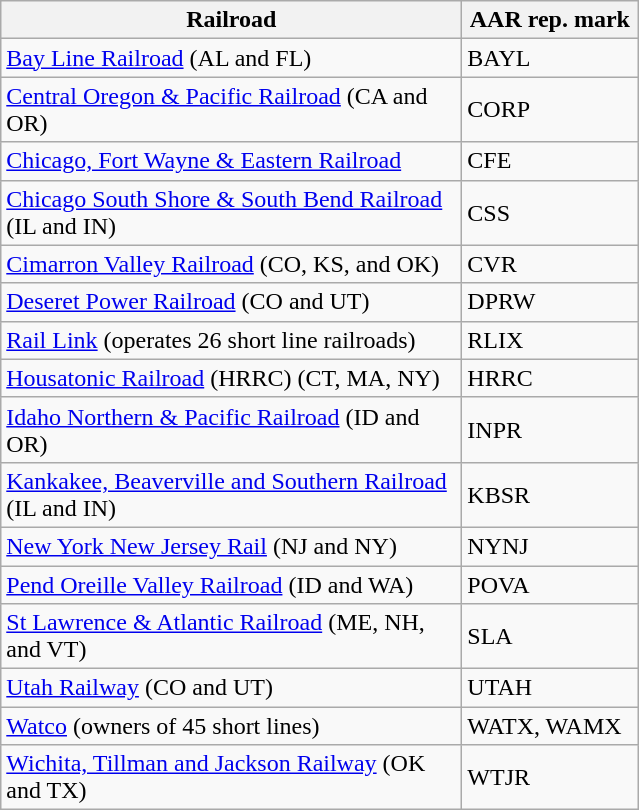<table class="wikitable" border="1">
<tr>
<th width="300px">Railroad</th>
<th width="110px">AAR rep. mark</th>
</tr>
<tr>
<td width="300px"><a href='#'>Bay Line Railroad</a> (AL and FL)</td>
<td width="110px">BAYL</td>
</tr>
<tr>
<td width="300px"><a href='#'>Central Oregon & Pacific Railroad</a> (CA and OR)</td>
<td width="110px">CORP</td>
</tr>
<tr>
<td width="300px"><a href='#'>Chicago, Fort Wayne & Eastern Railroad</a></td>
<td width="110px">CFE</td>
</tr>
<tr>
<td width="300px"><a href='#'>Chicago South Shore & South Bend Railroad</a> (IL and IN)</td>
<td width="110px">CSS</td>
</tr>
<tr>
<td width="300px"><a href='#'>Cimarron Valley Railroad</a> (CO, KS, and OK)</td>
<td width="110px">CVR</td>
</tr>
<tr>
<td width="300px"><a href='#'>Deseret Power Railroad</a> (CO and UT)</td>
<td width="110px">DPRW</td>
</tr>
<tr>
<td width="300px"><a href='#'>Rail Link</a> (operates 26 short line railroads)</td>
<td width="110px">RLIX</td>
</tr>
<tr>
<td width="300px"><a href='#'>Housatonic Railroad</a> (HRRC) (CT, MA, NY)</td>
<td width="110px">HRRC</td>
</tr>
<tr>
<td width="300px"><a href='#'>Idaho Northern & Pacific Railroad</a> (ID and OR)</td>
<td width="110px">INPR</td>
</tr>
<tr>
<td width="300px"><a href='#'>Kankakee, Beaverville and Southern Railroad</a> (IL and IN)</td>
<td width="110px">KBSR</td>
</tr>
<tr>
<td width="300px"><a href='#'>New York New Jersey Rail</a> (NJ and NY)</td>
<td width="110px">NYNJ</td>
</tr>
<tr>
<td width="300px"><a href='#'>Pend Oreille Valley Railroad</a> (ID and WA)</td>
<td width="110px">POVA</td>
</tr>
<tr>
<td width="300px"><a href='#'>St Lawrence & Atlantic Railroad</a> (ME, NH, and VT)</td>
<td width="110px">SLA</td>
</tr>
<tr>
<td width="300px"><a href='#'>Utah Railway</a> (CO and UT)</td>
<td width="110px">UTAH</td>
</tr>
<tr>
<td width="300px"><a href='#'>Watco</a> (owners of 45 short lines)</td>
<td width="110px">WATX, WAMX</td>
</tr>
<tr>
<td width="300px"><a href='#'>Wichita, Tillman and Jackson Railway</a> (OK and TX)</td>
<td width="110px">WTJR</td>
</tr>
</table>
